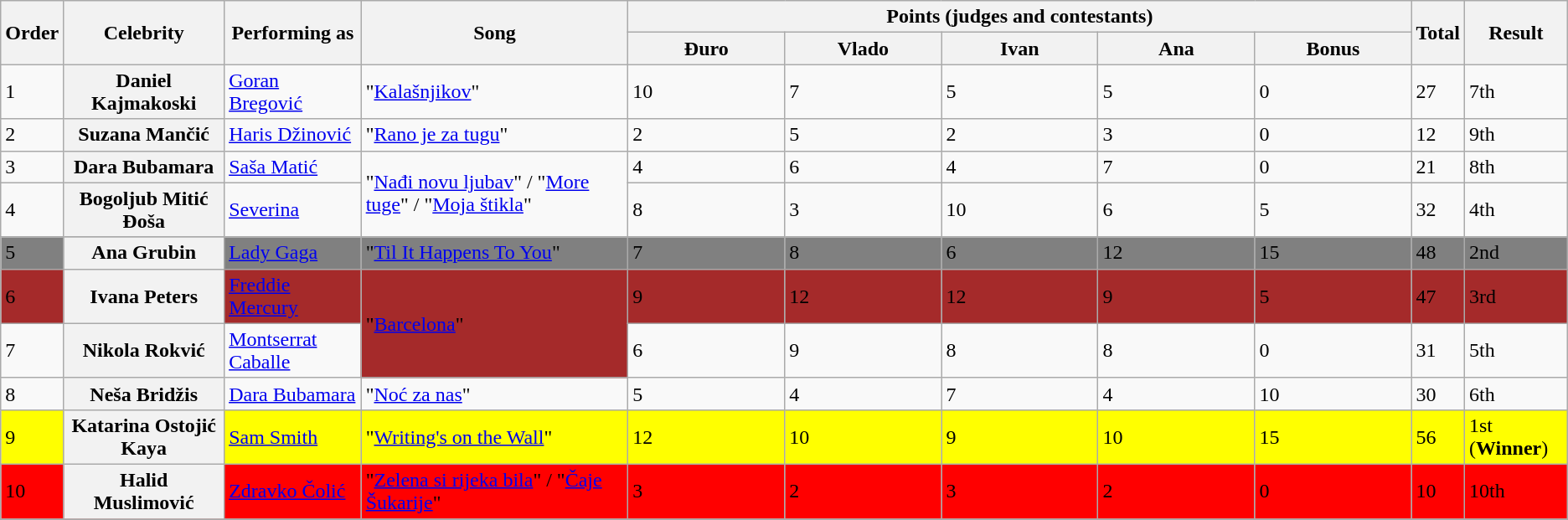<table class=wikitable>
<tr>
<th rowspan="2">Order</th>
<th rowspan="2">Celebrity</th>
<th rowspan="2">Performing as</th>
<th rowspan="2">Song</th>
<th colspan="5" style="width:50%;">Points (judges and contestants)</th>
<th rowspan="2">Total</th>
<th rowspan="2">Result</th>
</tr>
<tr>
<th style="width:10%;">Đuro</th>
<th style="width:10%;">Vlado</th>
<th style="width:10%;">Ivan</th>
<th style="width:10%;">Ana</th>
<th style="width:10%;">Bonus</th>
</tr>
<tr>
<td>1</td>
<th scope="row">Daniel Kajmakoski</th>
<td><a href='#'>Goran Bregović</a></td>
<td>"<a href='#'>Kalašnjikov</a>"</td>
<td>10</td>
<td>7</td>
<td>5</td>
<td>5</td>
<td>0</td>
<td>27</td>
<td>7th</td>
</tr>
<tr>
<td>2</td>
<th scope="row">Suzana Mančić</th>
<td><a href='#'>Haris Džinović</a></td>
<td>"<a href='#'>Rano je za tugu</a>"</td>
<td>2</td>
<td>5</td>
<td>2</td>
<td>3</td>
<td>0</td>
<td>12</td>
<td>9th</td>
</tr>
<tr>
<td>3</td>
<th scope="row">Dara Bubamara</th>
<td><a href='#'>Saša Matić</a></td>
<td rowspan="2">"<a href='#'>Nađi novu ljubav</a>" / "<a href='#'>More tuge</a>"  / "<a href='#'>Moja štikla</a>"</td>
<td>4</td>
<td>6</td>
<td>4</td>
<td>7</td>
<td>0</td>
<td>21</td>
<td>8th</td>
</tr>
<tr>
<td>4</td>
<th scope="row">Bogoljub Mitić Đoša</th>
<td><a href='#'>Severina</a></td>
<td>8</td>
<td>3</td>
<td>10</td>
<td>6</td>
<td>5</td>
<td>32</td>
<td>4th</td>
</tr>
<tr bgcolor="grey">
<td>5</td>
<th scope="row">Ana Grubin</th>
<td><a href='#'>Lady Gaga</a></td>
<td>"<a href='#'>Til It Happens To You</a>"</td>
<td>7</td>
<td>8</td>
<td>6</td>
<td>12</td>
<td>15</td>
<td>48</td>
<td>2nd</td>
</tr>
<tr bgcolor="brown">
<td>6</td>
<th scope="row">Ivana Peters</th>
<td><a href='#'>Freddie Mercury</a></td>
<td rowspan="2">"<a href='#'>Barcelona</a>" </td>
<td>9</td>
<td>12</td>
<td>12</td>
<td>9</td>
<td>5</td>
<td>47</td>
<td>3rd</td>
</tr>
<tr>
<td>7</td>
<th scope="row">Nikola Rokvić</th>
<td><a href='#'>Montserrat Caballe</a></td>
<td>6</td>
<td>9</td>
<td>8</td>
<td>8</td>
<td>0</td>
<td>31</td>
<td>5th</td>
</tr>
<tr>
<td>8</td>
<th scope="row">Neša Bridžis</th>
<td><a href='#'>Dara Bubamara</a></td>
<td>"<a href='#'>Noć za nas</a>"</td>
<td>5</td>
<td>4</td>
<td>7</td>
<td>4</td>
<td>10</td>
<td>30</td>
<td>6th</td>
</tr>
<tr bgcolor="yellow">
<td>9</td>
<th scope="row">Katarina Ostojić Kaya</th>
<td><a href='#'>Sam Smith</a></td>
<td>"<a href='#'>Writing's on the Wall</a>"</td>
<td>12</td>
<td>10</td>
<td>9</td>
<td>10</td>
<td>15</td>
<td>56</td>
<td>1st (<strong>Winner</strong>)</td>
</tr>
<tr bgcolor="red">
<td>10</td>
<th scope="row">Halid Muslimović</th>
<td><a href='#'>Zdravko Čolić</a></td>
<td>"<a href='#'>Zelena si rijeka bila</a>" / "<a href='#'>Čaje Šukarije</a>"</td>
<td>3</td>
<td>2</td>
<td>3</td>
<td>2</td>
<td>0</td>
<td>10</td>
<td>10th</td>
</tr>
<tr>
</tr>
</table>
